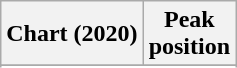<table class="wikitable sortable plainrowheaders" style="text-align:center">
<tr>
<th scope="col">Chart (2020)</th>
<th scope="col">Peak<br> position</th>
</tr>
<tr>
</tr>
<tr>
</tr>
<tr>
</tr>
</table>
